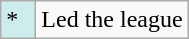<table class="wikitable">
<tr>
<td style="background:#CFECEC; width:1em">*</td>
<td>Led the league</td>
</tr>
</table>
